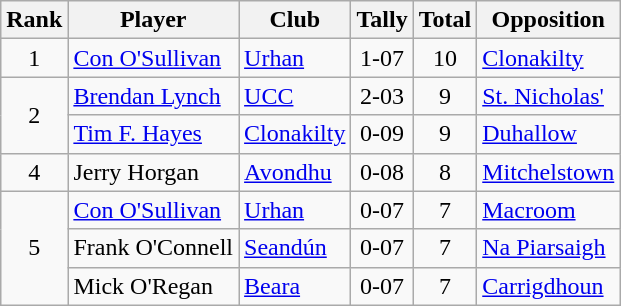<table class="wikitable">
<tr>
<th>Rank</th>
<th>Player</th>
<th>Club</th>
<th>Tally</th>
<th>Total</th>
<th>Opposition</th>
</tr>
<tr>
<td rowspan="1" style="text-align:center;">1</td>
<td><a href='#'>Con O'Sullivan</a></td>
<td><a href='#'>Urhan</a></td>
<td align=center>1-07</td>
<td align=center>10</td>
<td><a href='#'>Clonakilty</a></td>
</tr>
<tr>
<td rowspan="2" style="text-align:center;">2</td>
<td><a href='#'>Brendan Lynch</a></td>
<td><a href='#'>UCC</a></td>
<td align=center>2-03</td>
<td align=center>9</td>
<td><a href='#'>St. Nicholas'</a></td>
</tr>
<tr>
<td><a href='#'>Tim F. Hayes</a></td>
<td><a href='#'>Clonakilty</a></td>
<td align=center>0-09</td>
<td align=center>9</td>
<td><a href='#'>Duhallow</a></td>
</tr>
<tr>
<td rowspan="1" style="text-align:center;">4</td>
<td>Jerry Horgan</td>
<td><a href='#'>Avondhu</a></td>
<td align=center>0-08</td>
<td align=center>8</td>
<td><a href='#'>Mitchelstown</a></td>
</tr>
<tr>
<td rowspan="3" style="text-align:center;">5</td>
<td><a href='#'>Con O'Sullivan</a></td>
<td><a href='#'>Urhan</a></td>
<td align=center>0-07</td>
<td align=center>7</td>
<td><a href='#'>Macroom</a></td>
</tr>
<tr>
<td>Frank O'Connell</td>
<td><a href='#'>Seandún</a></td>
<td align=center>0-07</td>
<td align=center>7</td>
<td><a href='#'>Na Piarsaigh</a></td>
</tr>
<tr>
<td>Mick O'Regan</td>
<td><a href='#'>Beara</a></td>
<td align=center>0-07</td>
<td align=center>7</td>
<td><a href='#'>Carrigdhoun</a></td>
</tr>
</table>
